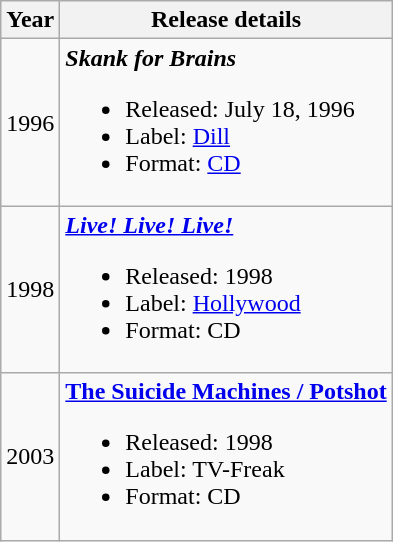<table class ="wikitable">
<tr>
<th>Year</th>
<th>Release details</th>
</tr>
<tr>
<td>1996</td>
<td><strong><em>Skank for Brains</em></strong><br><ul><li>Released: July 18, 1996</li><li>Label: <a href='#'>Dill</a></li><li>Format: <a href='#'>CD</a></li></ul></td>
</tr>
<tr>
<td>1998</td>
<td><strong><em><a href='#'>Live! Live! Live!</a></em></strong><br><ul><li>Released: 1998</li><li>Label: <a href='#'>Hollywood</a></li><li>Format: CD</li></ul></td>
</tr>
<tr>
<td>2003</td>
<td><strong><a href='#'>The Suicide Machines / Potshot</a></strong><br><ul><li>Released: 1998</li><li>Label: TV-Freak</li><li>Format: CD</li></ul></td>
</tr>
</table>
